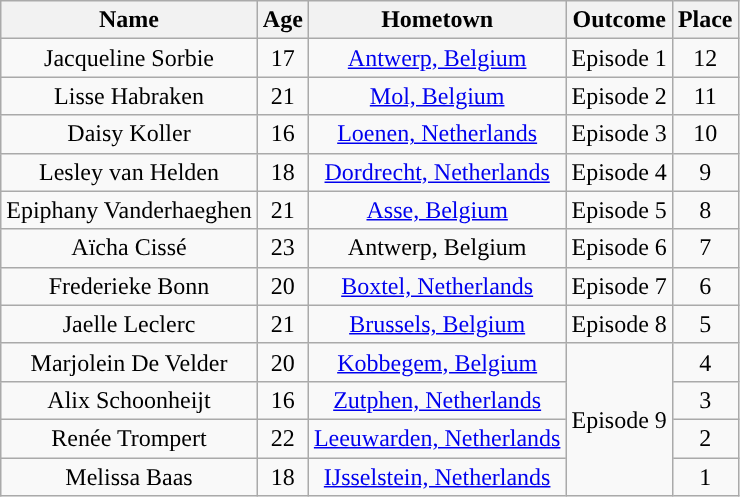<table class="wikitable sortable" style="text-align:center;">
<tr>
<th>Name</th>
<th>Age</th>
<th>Hometown</th>
<th>Outcome</th>
<th>Place</th>
</tr>
<tr>
<td>Jacqueline Sorbie</td>
<td>17</td>
<td><a href='#'>Antwerp, Belgium</a></td>
<td>Episode 1</td>
<td>12</td>
</tr>
<tr>
<td>Lisse Habraken</td>
<td>21</td>
<td><a href='#'>Mol, Belgium</a></td>
<td>Episode 2</td>
<td>11</td>
</tr>
<tr>
<td>Daisy Koller</td>
<td>16</td>
<td><a href='#'>Loenen, Netherlands</a></td>
<td>Episode 3</td>
<td>10</td>
</tr>
<tr>
<td>Lesley van Helden</td>
<td>18</td>
<td><a href='#'>Dordrecht, Netherlands</a></td>
<td>Episode 4</td>
<td>9</td>
</tr>
<tr>
<td>Epiphany Vanderhaeghen</td>
<td>21</td>
<td><a href='#'>Asse, Belgium</a></td>
<td>Episode 5</td>
<td>8</td>
</tr>
<tr>
<td>Aïcha Cissé</td>
<td>23</td>
<td>Antwerp, Belgium</td>
<td>Episode 6</td>
<td>7</td>
</tr>
<tr>
<td>Frederieke Bonn</td>
<td>20</td>
<td><a href='#'>Boxtel, Netherlands</a></td>
<td>Episode 7</td>
<td>6</td>
</tr>
<tr>
<td>Jaelle Leclerc</td>
<td>21</td>
<td><a href='#'>Brussels, Belgium</a></td>
<td>Episode 8</td>
<td>5</td>
</tr>
<tr>
<td>Marjolein De Velder</td>
<td>20</td>
<td><a href='#'>Kobbegem, Belgium</a></td>
<td rowspan="4">Episode 9</td>
<td>4</td>
</tr>
<tr>
<td>Alix Schoonheijt</td>
<td>16</td>
<td><a href='#'>Zutphen, Netherlands</a></td>
<td>3</td>
</tr>
<tr>
<td>Renée Trompert</td>
<td>22</td>
<td><a href='#'>Leeuwarden, Netherlands</a></td>
<td>2</td>
</tr>
<tr>
<td>Melissa Baas</td>
<td>18</td>
<td><a href='#'>IJsselstein, Netherlands</a></td>
<td>1</td>
</tr>
</table>
